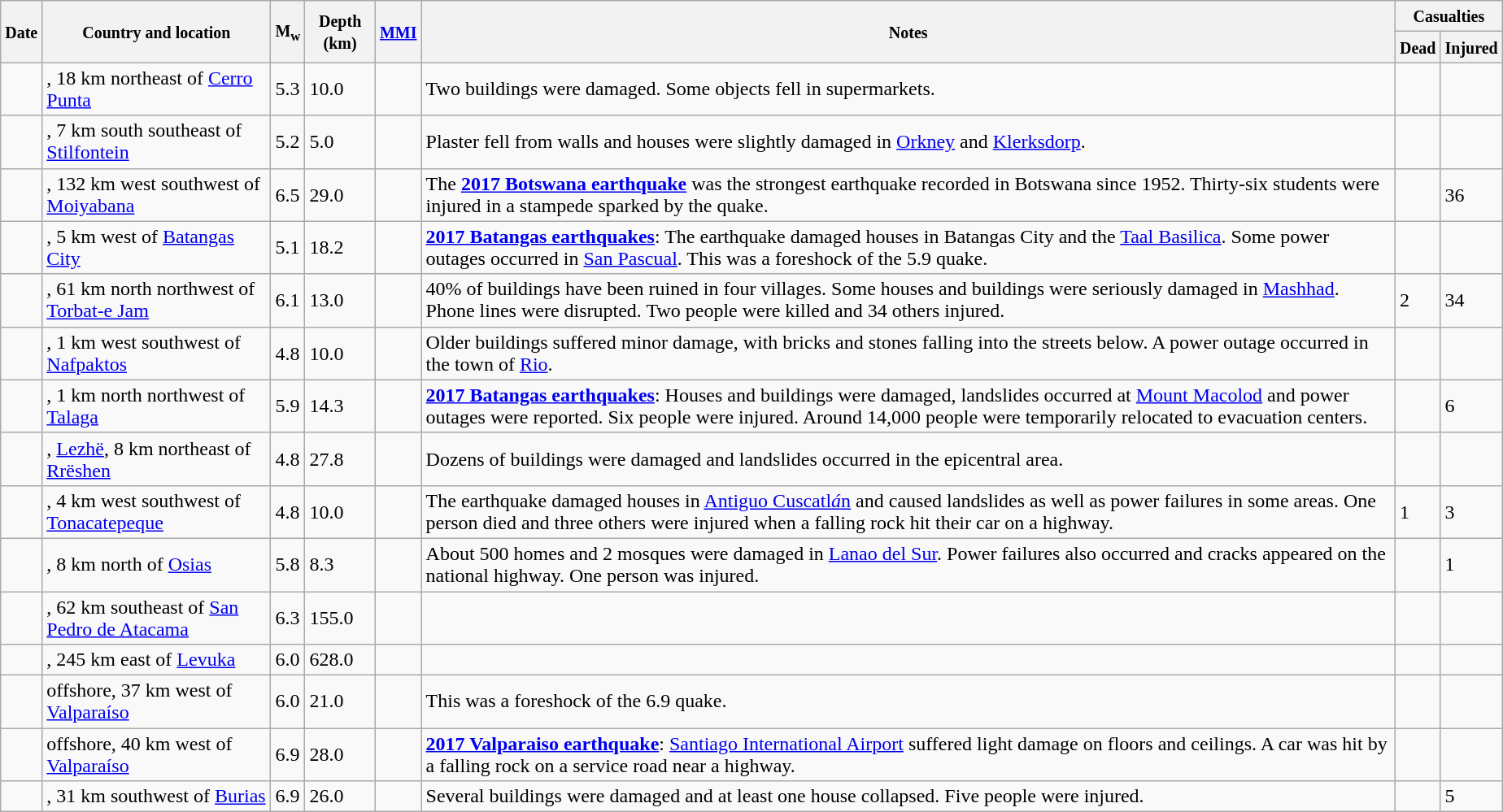<table class="wikitable sortable sort-under" style="border:1px black; margin-left:1em;">
<tr>
<th rowspan="2"><small>Date</small></th>
<th rowspan="2" style="width: 180px"><small>Country and location</small></th>
<th rowspan="2"><small>M<sub>w</sub></small></th>
<th rowspan="2"><small>Depth (km)</small></th>
<th rowspan="2"><small><a href='#'>MMI</a></small></th>
<th rowspan="2" class="unsortable"><small>Notes</small></th>
<th colspan="2"><small>Casualties</small></th>
</tr>
<tr>
<th><small>Dead</small></th>
<th><small>Injured</small></th>
</tr>
<tr>
<td></td>
<td>, 18 km northeast of <a href='#'>Cerro Punta</a></td>
<td>5.3</td>
<td>10.0</td>
<td></td>
<td>Two buildings were damaged. Some objects fell in supermarkets.</td>
<td></td>
<td></td>
</tr>
<tr>
<td></td>
<td>, 7 km south southeast of <a href='#'>Stilfontein</a></td>
<td>5.2</td>
<td>5.0</td>
<td></td>
<td>Plaster fell from walls and houses were slightly damaged in <a href='#'>Orkney</a> and <a href='#'>Klerksdorp</a>.</td>
<td></td>
<td></td>
</tr>
<tr>
<td></td>
<td>, 132 km west southwest of <a href='#'>Moiyabana</a></td>
<td>6.5</td>
<td>29.0</td>
<td></td>
<td>The <strong><a href='#'>2017 Botswana earthquake</a></strong> was the strongest earthquake recorded in Botswana since 1952. Thirty-six students were injured in a stampede sparked by the quake.</td>
<td></td>
<td>36</td>
</tr>
<tr>
<td></td>
<td>, 5 km west of <a href='#'>Batangas City</a></td>
<td>5.1</td>
<td>18.2</td>
<td></td>
<td><strong><a href='#'>2017 Batangas earthquakes</a></strong>: The earthquake damaged houses in Batangas City and the <a href='#'>Taal Basilica</a>. Some power outages occurred in <a href='#'>San Pascual</a>. This was a foreshock of the 5.9 quake.</td>
<td></td>
<td></td>
</tr>
<tr>
<td></td>
<td>, 61 km north northwest of <a href='#'>Torbat-e Jam</a></td>
<td>6.1</td>
<td>13.0</td>
<td></td>
<td>40% of buildings have been ruined in four villages. Some houses and buildings were seriously damaged in <a href='#'>Mashhad</a>. Phone lines were disrupted. Two people were killed and 34 others injured.</td>
<td>2</td>
<td>34</td>
</tr>
<tr>
<td></td>
<td>, 1 km west southwest of <a href='#'>Nafpaktos</a></td>
<td>4.8</td>
<td>10.0</td>
<td></td>
<td>Older buildings suffered minor damage, with bricks and stones falling into the streets below. A power outage occurred in the town of <a href='#'>Rio</a>.</td>
<td></td>
<td></td>
</tr>
<tr>
<td></td>
<td>, 1 km north northwest of <a href='#'>Talaga</a></td>
<td>5.9</td>
<td>14.3</td>
<td></td>
<td><strong><a href='#'>2017 Batangas earthquakes</a></strong>: Houses and buildings were damaged, landslides occurred at <a href='#'>Mount Macolod</a> and power outages were reported. Six people were injured. Around 14,000 people were temporarily relocated to evacuation centers.</td>
<td></td>
<td>6</td>
</tr>
<tr>
<td></td>
<td>, <a href='#'>Lezhë</a>, 8 km northeast of <a href='#'>Rrëshen</a></td>
<td>4.8</td>
<td>27.8</td>
<td></td>
<td>Dozens of buildings were damaged and landslides occurred in the epicentral area.</td>
<td></td>
<td></td>
</tr>
<tr>
<td></td>
<td>, 4 km west southwest of <a href='#'>Tonacatepeque</a></td>
<td>4.8</td>
<td>10.0</td>
<td></td>
<td>The earthquake damaged houses in <a href='#'>Antiguo Cuscatl<em>á</em>n</a> and caused landslides as well as power failures in some areas. One person died and three others were injured when a falling rock hit their car on a highway.</td>
<td>1</td>
<td>3</td>
</tr>
<tr>
<td></td>
<td>, 8 km north of <a href='#'>Osias</a></td>
<td>5.8</td>
<td>8.3</td>
<td></td>
<td>About 500 homes and 2 mosques were damaged in <a href='#'>Lanao del Sur</a>. Power failures also occurred and cracks appeared on the national highway. One person was injured.</td>
<td></td>
<td>1</td>
</tr>
<tr>
<td></td>
<td>, 62 km southeast of <a href='#'>San Pedro de Atacama</a></td>
<td>6.3</td>
<td>155.0</td>
<td></td>
<td></td>
<td></td>
<td></td>
</tr>
<tr>
<td></td>
<td>, 245 km east of <a href='#'>Levuka</a></td>
<td>6.0</td>
<td>628.0</td>
<td></td>
<td></td>
<td></td>
<td></td>
</tr>
<tr>
<td></td>
<td> offshore, 37 km west of <a href='#'>Valparaíso</a></td>
<td>6.0</td>
<td>21.0</td>
<td></td>
<td>This was a foreshock of the 6.9 quake.</td>
<td></td>
<td></td>
</tr>
<tr>
<td></td>
<td> offshore, 40 km west of <a href='#'>Valparaíso</a></td>
<td>6.9</td>
<td>28.0</td>
<td></td>
<td><strong><a href='#'>2017 Valparaiso earthquake</a></strong>: <a href='#'>Santiago International Airport</a> suffered light damage on floors and ceilings. A car was hit by a falling rock on a service road near a highway.</td>
<td></td>
<td></td>
</tr>
<tr>
<td></td>
<td>, 31 km southwest of <a href='#'>Burias</a></td>
<td>6.9</td>
<td>26.0</td>
<td></td>
<td>Several buildings were damaged and at least one house collapsed. Five people were injured.</td>
<td></td>
<td>5</td>
</tr>
</table>
